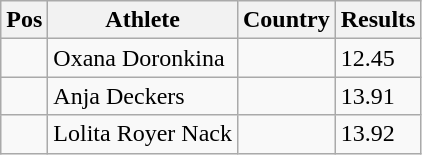<table class="wikitable">
<tr>
<th>Pos</th>
<th>Athlete</th>
<th>Country</th>
<th>Results</th>
</tr>
<tr>
<td align="center"></td>
<td>Oxana Doronkina</td>
<td></td>
<td>12.45</td>
</tr>
<tr>
<td align="center"></td>
<td>Anja Deckers</td>
<td></td>
<td>13.91</td>
</tr>
<tr>
<td align="center"></td>
<td>Lolita Royer Nack</td>
<td></td>
<td>13.92</td>
</tr>
</table>
